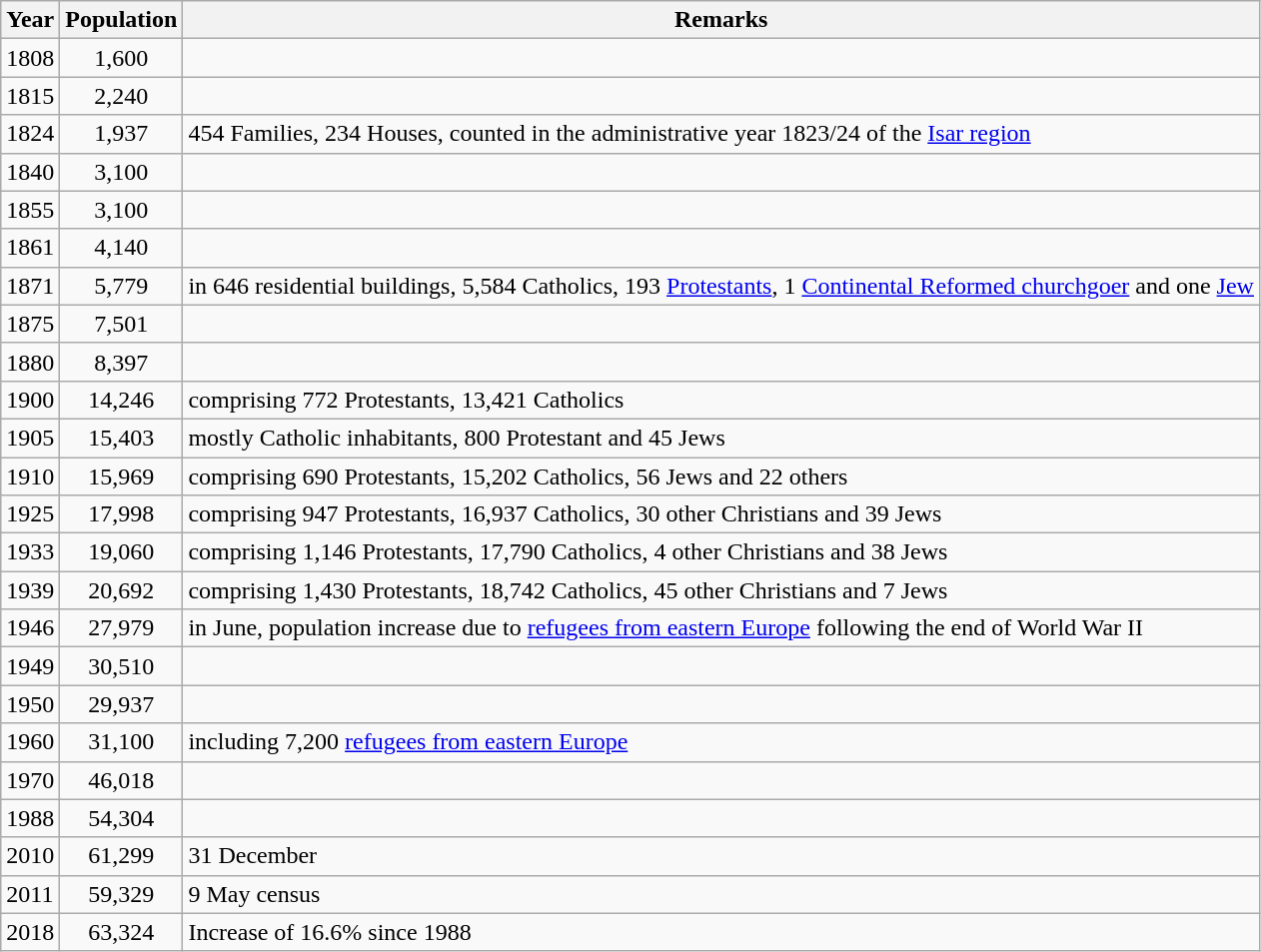<table class="wikitable">
<tr class="background colour 6">
<th>Year</th>
<th>Population</th>
<th>Remarks</th>
</tr>
<tr>
<td>1808</td>
<td style="text-align:center">1,600</td>
<td></td>
</tr>
<tr>
<td>1815</td>
<td style="text-align:center">2,240</td>
<td></td>
</tr>
<tr>
<td>1824</td>
<td style="text-align:center">1,937</td>
<td>454 Families, 234 Houses, counted in the administrative year 1823/24 of the <a href='#'>Isar region</a></td>
</tr>
<tr>
<td>1840</td>
<td style="text-align:center">3,100</td>
<td></td>
</tr>
<tr>
<td>1855</td>
<td style="text-align:center">3,100</td>
<td></td>
</tr>
<tr>
<td>1861</td>
<td style="text-align:center">4,140</td>
<td></td>
</tr>
<tr>
<td>1871</td>
<td style="text-align:center">5,779</td>
<td>in 646 residential buildings, 5,584 Catholics, 193 <a href='#'>Protestants</a>, 1 <a href='#'>Continental Reformed churchgoer</a> and one <a href='#'>Jew</a></td>
</tr>
<tr>
<td>1875</td>
<td style="text-align:center">7,501</td>
<td></td>
</tr>
<tr>
<td>1880</td>
<td style="text-align:center">8,397</td>
<td></td>
</tr>
<tr>
<td>1900</td>
<td style="text-align:center">14,246</td>
<td>comprising 772 Protestants, 13,421 Catholics</td>
</tr>
<tr>
<td>1905</td>
<td style="text-align:center">15,403</td>
<td>mostly Catholic inhabitants, 800 Protestant and 45 Jews</td>
</tr>
<tr>
<td>1910</td>
<td style="text-align:center">15,969</td>
<td>comprising 690 Protestants, 15,202 Catholics, 56 Jews and 22 others</td>
</tr>
<tr>
<td>1925</td>
<td style="text-align:center">17,998</td>
<td>comprising 947 Protestants, 16,937 Catholics, 30 other Christians and 39 Jews</td>
</tr>
<tr>
<td>1933</td>
<td style="text-align:center">19,060</td>
<td>comprising 1,146 Protestants, 17,790 Catholics, 4 other Christians and 38 Jews</td>
</tr>
<tr>
<td>1939</td>
<td style="text-align:center">20,692</td>
<td>comprising 1,430 Protestants, 18,742 Catholics, 45 other Christians and 7 Jews</td>
</tr>
<tr>
<td>1946</td>
<td style="text-align:center">27,979</td>
<td>in June, population increase due to <a href='#'>refugees from eastern Europe</a> following the end of World War II</td>
</tr>
<tr>
<td>1949</td>
<td style="text-align:center">30,510</td>
<td></td>
</tr>
<tr>
<td>1950</td>
<td style="text-align:center">29,937</td>
<td></td>
</tr>
<tr>
<td>1960</td>
<td style="text-align:center">31,100</td>
<td>including 7,200 <a href='#'>refugees from eastern Europe</a></td>
</tr>
<tr>
<td>1970</td>
<td align=center>46,018</td>
<td></td>
</tr>
<tr>
<td>1988</td>
<td align=center>54,304</td>
<td></td>
</tr>
<tr>
<td>2010</td>
<td align=center>61,299</td>
<td>31 December</td>
</tr>
<tr>
<td>2011</td>
<td align=center>59,329</td>
<td>9 May census</td>
</tr>
<tr>
<td>2018</td>
<td align=center>63,324</td>
<td>Increase of 16.6% since 1988</td>
</tr>
</table>
